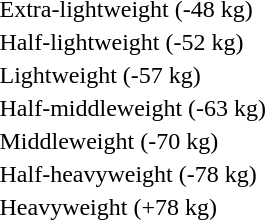<table>
<tr>
<td rowspan=2>Extra-lightweight (-48 kg)</td>
<td rowspan=2></td>
<td rowspan=2></td>
<td></td>
</tr>
<tr>
<td></td>
</tr>
<tr>
<td rowspan=2>Half-lightweight (-52 kg)</td>
<td rowspan=2></td>
<td rowspan=2></td>
<td></td>
</tr>
<tr>
<td></td>
</tr>
<tr>
<td rowspan=2>Lightweight (-57 kg)</td>
<td rowspan=2></td>
<td rowspan=2></td>
<td></td>
</tr>
<tr>
<td></td>
</tr>
<tr>
<td rowspan=2>Half-middleweight (-63 kg)</td>
<td rowspan=2></td>
<td rowspan=2></td>
<td></td>
</tr>
<tr>
<td></td>
</tr>
<tr>
<td rowspan=2>Middleweight (-70 kg)</td>
<td rowspan=2></td>
<td rowspan=2></td>
<td></td>
</tr>
<tr>
<td></td>
</tr>
<tr>
<td rowspan=2>Half-heavyweight (-78 kg)</td>
<td rowspan=2></td>
<td rowspan=2></td>
<td></td>
</tr>
<tr>
<td></td>
</tr>
<tr>
<td rowspan=2>Heavyweight (+78 kg)</td>
<td rowspan=2></td>
<td rowspan=2></td>
<td></td>
</tr>
<tr>
<td></td>
</tr>
</table>
